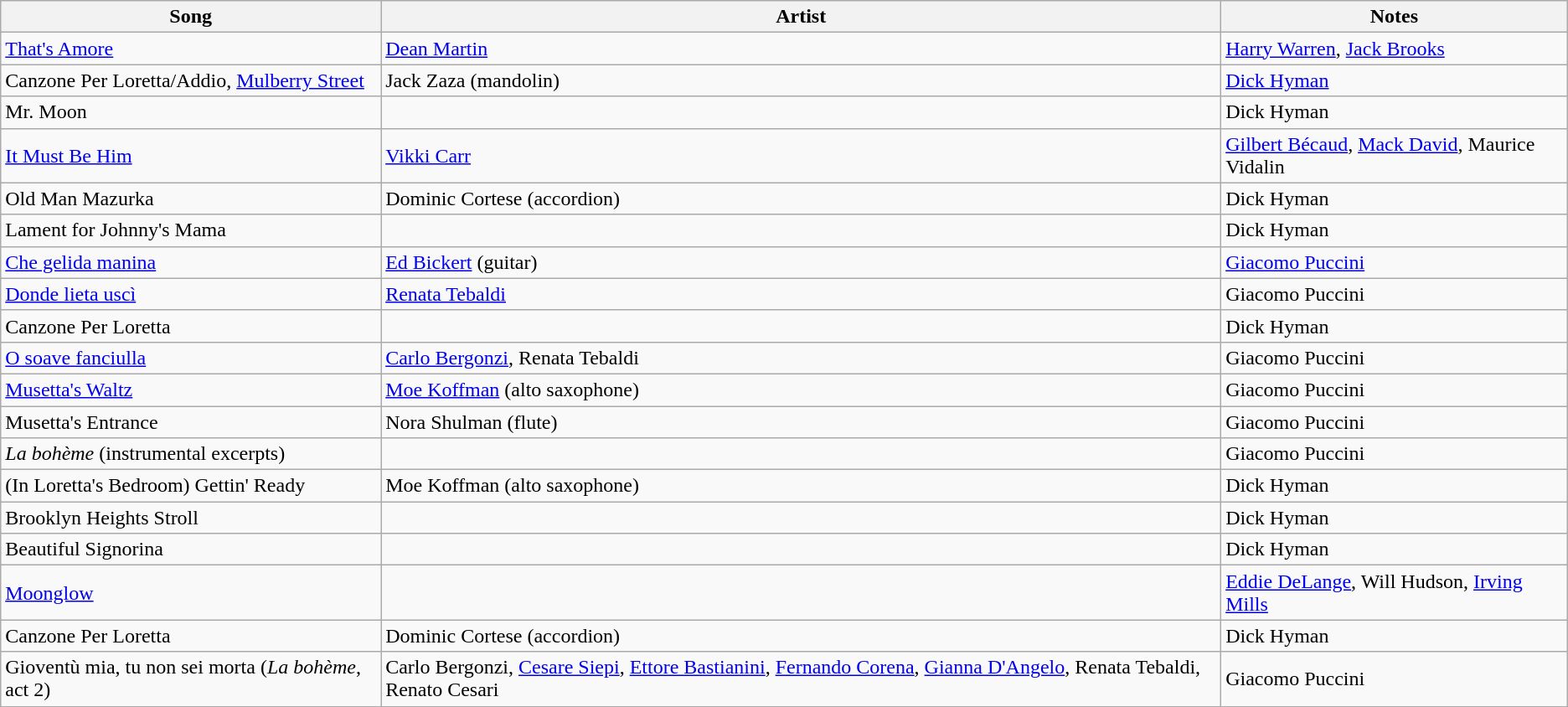<table class="wikitable">
<tr>
<th>Song</th>
<th>Artist</th>
<th>Notes</th>
</tr>
<tr>
<td><a href='#'>That's Amore</a></td>
<td><a href='#'>Dean Martin</a></td>
<td><a href='#'>Harry Warren</a>, <a href='#'>Jack Brooks</a></td>
</tr>
<tr>
<td>Canzone Per Loretta/Addio, <a href='#'>Mulberry Street</a></td>
<td>Jack Zaza (mandolin)</td>
<td><a href='#'>Dick Hyman</a></td>
</tr>
<tr>
<td>Mr. Moon</td>
<td></td>
<td>Dick Hyman</td>
</tr>
<tr>
<td><a href='#'>It Must Be Him</a></td>
<td><a href='#'>Vikki Carr</a></td>
<td><a href='#'>Gilbert Bécaud</a>, <a href='#'>Mack David</a>, Maurice Vidalin</td>
</tr>
<tr>
<td>Old Man Mazurka</td>
<td>Dominic Cortese (accordion)</td>
<td>Dick Hyman</td>
</tr>
<tr>
<td>Lament for Johnny's Mama</td>
<td></td>
<td>Dick Hyman</td>
</tr>
<tr>
<td><a href='#'>Che gelida manina</a></td>
<td><a href='#'>Ed Bickert</a> (guitar)</td>
<td><a href='#'>Giacomo Puccini</a></td>
</tr>
<tr>
<td><a href='#'>Donde lieta uscì</a></td>
<td><a href='#'>Renata Tebaldi</a></td>
<td>Giacomo Puccini</td>
</tr>
<tr>
<td>Canzone Per Loretta</td>
<td></td>
<td>Dick Hyman</td>
</tr>
<tr>
<td><a href='#'>O soave fanciulla</a></td>
<td><a href='#'>Carlo Bergonzi</a>, Renata Tebaldi</td>
<td>Giacomo Puccini</td>
</tr>
<tr>
<td><a href='#'>Musetta's Waltz</a></td>
<td><a href='#'>Moe Koffman</a> (alto saxophone)</td>
<td>Giacomo Puccini</td>
</tr>
<tr>
<td>Musetta's Entrance</td>
<td>Nora Shulman (flute)</td>
<td>Giacomo Puccini</td>
</tr>
<tr>
<td><em>La bohème</em> (instrumental excerpts)</td>
<td></td>
<td>Giacomo Puccini</td>
</tr>
<tr>
<td>(In Loretta's Bedroom) Gettin' Ready</td>
<td>Moe Koffman (alto saxophone)</td>
<td>Dick Hyman</td>
</tr>
<tr>
<td>Brooklyn Heights Stroll</td>
<td></td>
<td>Dick Hyman</td>
</tr>
<tr>
<td>Beautiful Signorina</td>
<td></td>
<td>Dick Hyman</td>
</tr>
<tr>
<td><a href='#'>Moonglow</a></td>
<td></td>
<td><a href='#'>Eddie DeLange</a>, Will Hudson, <a href='#'>Irving Mills</a></td>
</tr>
<tr>
<td>Canzone Per Loretta</td>
<td>Dominic Cortese (accordion)</td>
<td>Dick Hyman</td>
</tr>
<tr>
<td>Gioventù mia, tu non sei morta (<em>La bohème</em>, act 2)</td>
<td>Carlo Bergonzi, <a href='#'>Cesare Siepi</a>, <a href='#'>Ettore Bastianini</a>, <a href='#'>Fernando Corena</a>, <a href='#'>Gianna D'Angelo</a>, Renata Tebaldi, Renato Cesari</td>
<td>Giacomo Puccini</td>
</tr>
<tr>
</tr>
</table>
